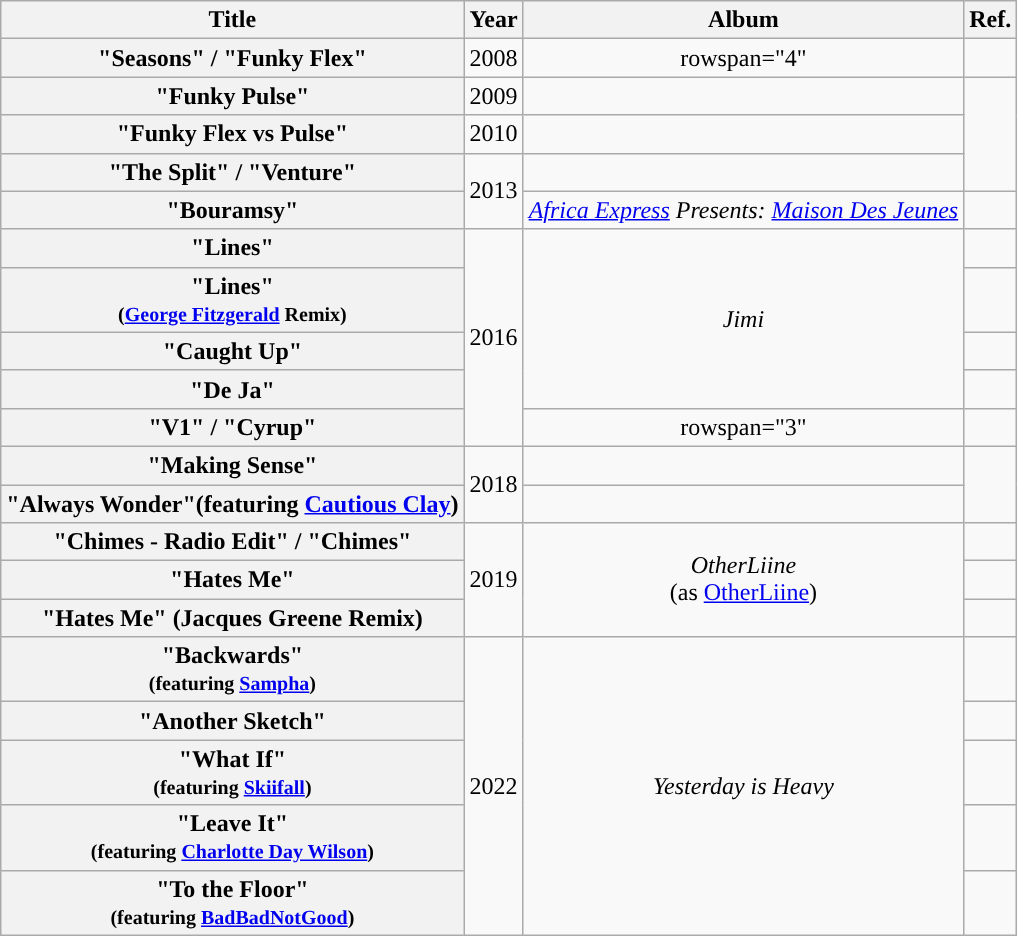<table class="wikitable plainrowheaders" style="text-align:center;">
<tr>
<th scope="col">Title</th>
<th scope="col">Year</th>
<th scope="col">Album</th>
<th>Ref.</th>
</tr>
<tr>
<th scope="row">"Seasons" / "Funky Flex"</th>
<td>2008</td>
<td>rowspan="4" </td>
<td></td>
</tr>
<tr>
<th scope="row">"Funky Pulse"</th>
<td>2009</td>
<td></td>
</tr>
<tr>
<th scope="row">"Funky Flex vs Pulse"</th>
<td>2010</td>
<td></td>
</tr>
<tr>
<th scope="row">"The Split" / "Venture"</th>
<td rowspan="2">2013</td>
<td></td>
</tr>
<tr>
<th scope="row">"Bouramsy"</th>
<td><em><a href='#'>Africa Express</a> Presents: <a href='#'>Maison Des Jeunes</a></em></td>
<td></td>
</tr>
<tr>
<th scope="row">"Lines"</th>
<td rowspan="5">2016</td>
<td rowspan="4"><em>Jimi</em></td>
<td></td>
</tr>
<tr>
<th scope="row">"Lines"<br><small>(<a href='#'>George Fitzgerald</a> Remix)</small></th>
<td></td>
</tr>
<tr>
<th scope="row">"Caught Up"</th>
<td></td>
</tr>
<tr>
<th scope="row">"De Ja"</th>
<td></td>
</tr>
<tr>
<th scope="row">"V1" / "Cyrup"</th>
<td>rowspan="3" </td>
<td></td>
</tr>
<tr>
<th scope="row">"Making Sense"</th>
<td rowspan="2">2018</td>
<td></td>
</tr>
<tr>
<th scope="row">"Always Wonder"(featuring <a href='#'>Cautious Clay</a>)</th>
<td></td>
</tr>
<tr>
<th scope="row">"Chimes - Radio Edit" / "Chimes"</th>
<td rowspan="3">2019</td>
<td rowspan="3"><em>OtherLiine</em><br>(as <a href='#'>OtherLiine</a>)</td>
<td></td>
</tr>
<tr>
<th scope="row">"Hates Me"</th>
<td></td>
</tr>
<tr>
<th scope="row">"Hates Me" (Jacques Greene Remix)</th>
<td></td>
</tr>
<tr>
<th scope="row">"Backwards"<br><small>(featuring <a href='#'>Sampha</a>)</small></th>
<td rowspan="5">2022</td>
<td rowspan="5"><em>Yesterday is Heavy</em></td>
<td></td>
</tr>
<tr>
<th scope="row">"Another Sketch"</th>
<td></td>
</tr>
<tr>
<th scope="row">"What If"<br><small>(featuring <a href='#'>Skiifall</a>)</small></th>
<td></td>
</tr>
<tr>
<th scope="row">"Leave It"<br><small>(featuring <a href='#'>Charlotte Day Wilson</a>)</small></th>
<td></td>
</tr>
<tr>
<th scope="row">"To the Floor"<br><small>(featuring <a href='#'>BadBadNotGood</a>)</small></th>
<td></td>
</tr>
</table>
